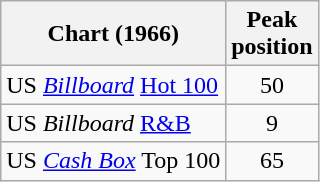<table class="wikitable sortable">
<tr>
<th>Chart (1966)</th>
<th>Peak<br>position</th>
</tr>
<tr>
<td>US <em><a href='#'>Billboard</a></em> <a href='#'>Hot 100</a></td>
<td style="text-align:center;">50</td>
</tr>
<tr>
<td>US <em>Billboard</em> <a href='#'>R&B</a></td>
<td style="text-align:center;">9</td>
</tr>
<tr>
<td>US <a href='#'><em>Cash Box</em></a> Top 100</td>
<td align="center">65</td>
</tr>
</table>
